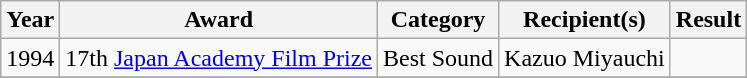<table class="wikitable">
<tr>
<th scope="col">Year</th>
<th scope="col">Award</th>
<th scope="col">Category</th>
<th scope="col">Recipient(s)</th>
<th scope="col">Result</th>
</tr>
<tr>
<td>1994</td>
<td>17th <a href='#'>Japan Academy Film Prize</a></td>
<td>Best Sound</td>
<td>Kazuo Miyauchi</td>
<td></td>
</tr>
<tr>
</tr>
</table>
